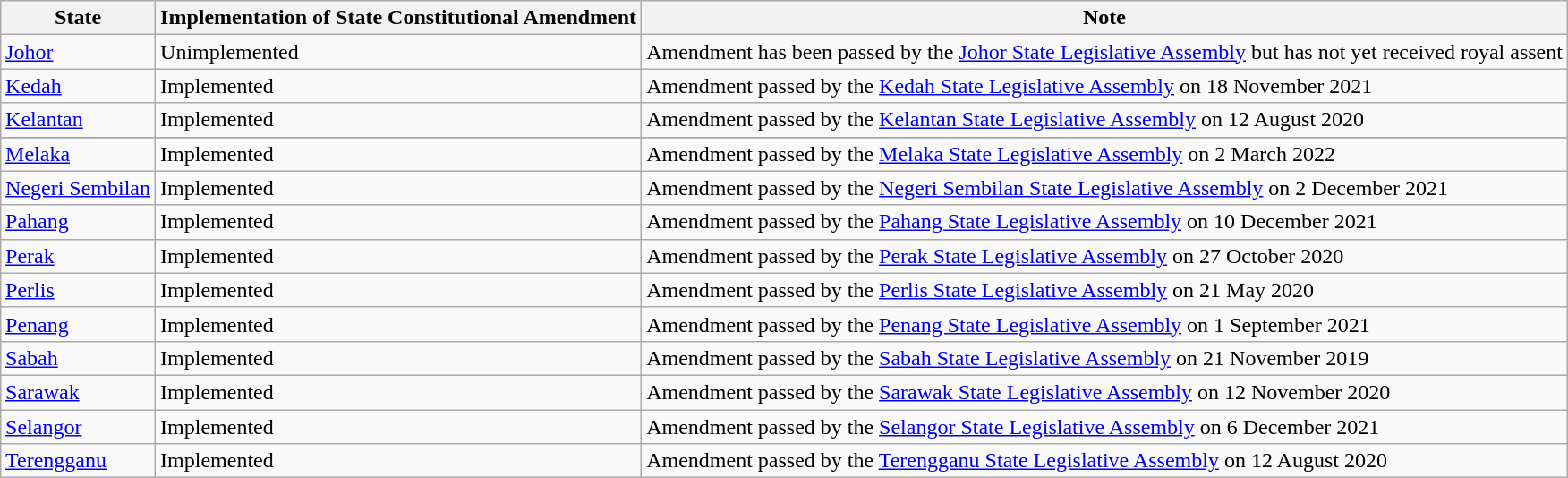<table class="wikitable" style="margin-left: auto; margin-right: auto; border: none;">
<tr>
<th scope="col">State</th>
<th scope="col">Implementation of State Constitutional Amendment</th>
<th scope="col">Note</th>
</tr>
<tr>
<td><a href='#'>Johor</a></td>
<td>Unimplemented</td>
<td>Amendment has been passed by the <a href='#'>Johor State Legislative Assembly</a> but has not yet received royal assent</td>
</tr>
<tr>
<td><a href='#'>Kedah</a></td>
<td>Implemented</td>
<td>Amendment passed by the <a href='#'>Kedah State Legislative Assembly</a> on 18 November 2021</td>
</tr>
<tr>
<td><a href='#'>Kelantan</a></td>
<td>Implemented</td>
<td>Amendment passed by the <a href='#'>Kelantan State Legislative Assembly</a> on 12 August 2020</td>
</tr>
<tr>
</tr>
<tr>
<td><a href='#'>Melaka</a></td>
<td>Implemented</td>
<td>Amendment passed by the <a href='#'>Melaka State Legislative Assembly</a> on 2 March 2022</td>
</tr>
<tr>
<td><a href='#'>Negeri Sembilan</a></td>
<td>Implemented</td>
<td>Amendment passed by the <a href='#'>Negeri Sembilan State Legislative Assembly</a> on 2 December 2021</td>
</tr>
<tr>
<td><a href='#'>Pahang</a></td>
<td>Implemented</td>
<td>Amendment passed by the <a href='#'>Pahang State Legislative Assembly</a> on 10 December 2021</td>
</tr>
<tr>
<td><a href='#'>Perak</a></td>
<td>Implemented</td>
<td>Amendment passed by the <a href='#'>Perak State Legislative Assembly</a> on 27 October 2020</td>
</tr>
<tr>
<td><a href='#'>Perlis</a></td>
<td>Implemented</td>
<td>Amendment passed by the <a href='#'>Perlis State Legislative Assembly</a> on 21 May 2020</td>
</tr>
<tr>
<td><a href='#'>Penang</a></td>
<td>Implemented</td>
<td>Amendment passed by the <a href='#'>Penang State Legislative Assembly</a> on 1 September 2021</td>
</tr>
<tr>
<td><a href='#'>Sabah</a></td>
<td>Implemented</td>
<td>Amendment passed by the <a href='#'>Sabah State Legislative Assembly</a> on 21 November 2019</td>
</tr>
<tr>
<td><a href='#'>Sarawak</a></td>
<td>Implemented</td>
<td>Amendment passed by the <a href='#'>Sarawak State Legislative Assembly</a> on 12 November 2020</td>
</tr>
<tr>
<td><a href='#'>Selangor</a></td>
<td>Implemented</td>
<td>Amendment passed by the <a href='#'>Selangor State Legislative Assembly</a> on 6 December 2021</td>
</tr>
<tr>
<td><a href='#'>Terengganu</a></td>
<td>Implemented</td>
<td>Amendment passed by the <a href='#'>Terengganu State Legislative Assembly</a> on 12 August 2020</td>
</tr>
</table>
